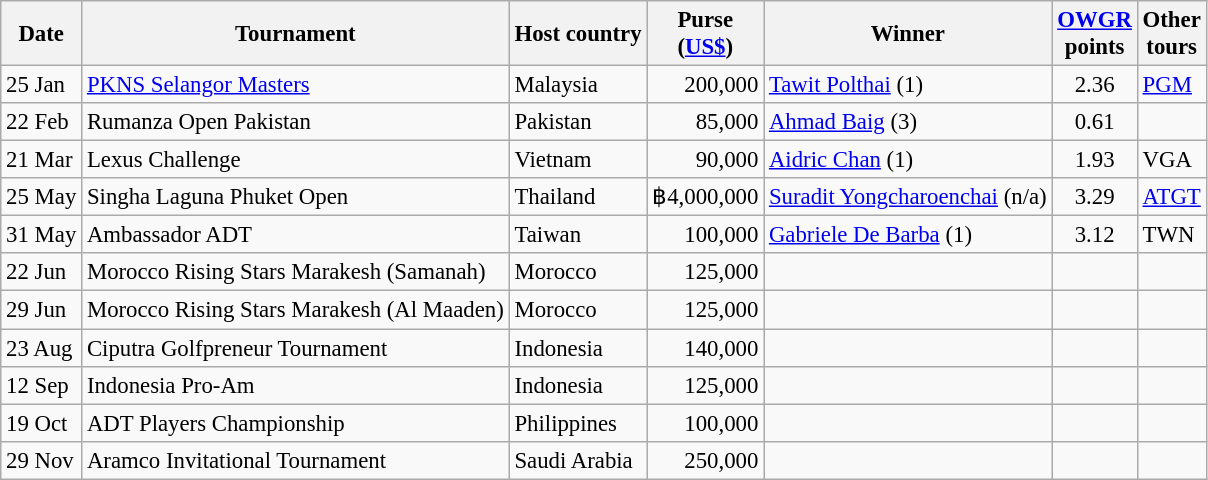<table class="wikitable" style="font-size:95%">
<tr>
<th>Date</th>
<th>Tournament</th>
<th>Host country</th>
<th>Purse<br>(<a href='#'>US$</a>)</th>
<th>Winner</th>
<th><a href='#'>OWGR</a><br>points</th>
<th>Other<br>tours</th>
</tr>
<tr>
<td>25 Jan</td>
<td><a href='#'>PKNS Selangor Masters</a></td>
<td>Malaysia</td>
<td align=right>200,000</td>
<td> <a href='#'>Tawit Polthai</a> (1)</td>
<td align=center>2.36</td>
<td><a href='#'>PGM</a></td>
</tr>
<tr>
<td>22 Feb</td>
<td>Rumanza Open Pakistan</td>
<td>Pakistan</td>
<td align=right>85,000</td>
<td> <a href='#'>Ahmad Baig</a> (3)</td>
<td align=center>0.61</td>
<td></td>
</tr>
<tr>
<td>21 Mar</td>
<td>Lexus Challenge</td>
<td>Vietnam</td>
<td align=right>90,000</td>
<td> <a href='#'>Aidric Chan</a> (1)</td>
<td align=center>1.93</td>
<td>VGA</td>
</tr>
<tr>
<td>25 May</td>
<td>Singha Laguna Phuket Open</td>
<td>Thailand</td>
<td align=right>฿4,000,000</td>
<td> <a href='#'>Suradit Yongcharoenchai</a> (n/a)</td>
<td align=center>3.29</td>
<td><a href='#'>ATGT</a></td>
</tr>
<tr>
<td>31 May</td>
<td>Ambassador ADT</td>
<td>Taiwan</td>
<td align=right>100,000</td>
<td> <a href='#'>Gabriele De Barba</a> (1)</td>
<td align=center>3.12</td>
<td>TWN</td>
</tr>
<tr>
<td>22 Jun</td>
<td>Morocco Rising Stars Marakesh (Samanah)</td>
<td>Morocco</td>
<td align=right>125,000</td>
<td></td>
<td align=center></td>
<td></td>
</tr>
<tr>
<td>29 Jun</td>
<td>Morocco Rising Stars Marakesh (Al Maaden)</td>
<td>Morocco</td>
<td align=right>125,000</td>
<td></td>
<td align=center></td>
<td></td>
</tr>
<tr>
<td>23 Aug</td>
<td>Ciputra Golfpreneur Tournament</td>
<td>Indonesia</td>
<td align=right>140,000</td>
<td></td>
<td align=center></td>
<td></td>
</tr>
<tr>
<td>12 Sep</td>
<td>Indonesia Pro-Am</td>
<td>Indonesia</td>
<td align=right>125,000</td>
<td></td>
<td align=center></td>
<td></td>
</tr>
<tr>
<td>19 Oct</td>
<td>ADT Players Championship</td>
<td>Philippines</td>
<td align=right>100,000</td>
<td></td>
<td align=center></td>
<td></td>
</tr>
<tr>
<td>29 Nov</td>
<td>Aramco Invitational Tournament</td>
<td>Saudi Arabia</td>
<td align=right>250,000</td>
<td></td>
<td align=center></td>
<td></td>
</tr>
</table>
